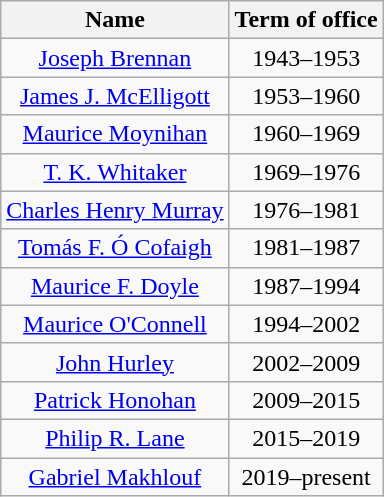<table class="wikitable" style="text-align:center">
<tr>
<th>Name<br></th>
<th>Term of office</th>
</tr>
<tr>
<td><a href='#'>Joseph Brennan</a><br></td>
<td>1943–1953</td>
</tr>
<tr>
<td><a href='#'>James J. McElligott</a><br></td>
<td>1953–1960</td>
</tr>
<tr>
<td><a href='#'>Maurice Moynihan</a><br></td>
<td>1960–1969</td>
</tr>
<tr>
<td><a href='#'>T. K. Whitaker</a><br></td>
<td>1969–1976</td>
</tr>
<tr>
<td><a href='#'>Charles Henry Murray</a><br></td>
<td>1976–1981</td>
</tr>
<tr>
<td><a href='#'>Tomás F. Ó Cofaigh</a><br></td>
<td>1981–1987</td>
</tr>
<tr>
<td><a href='#'>Maurice F. Doyle</a><br></td>
<td>1987–1994</td>
</tr>
<tr>
<td><a href='#'>Maurice O'Connell</a><br></td>
<td>1994–2002</td>
</tr>
<tr>
<td><a href='#'>John Hurley</a><br></td>
<td>2002–2009</td>
</tr>
<tr>
<td><a href='#'>Patrick Honohan</a><br></td>
<td>2009–2015</td>
</tr>
<tr>
<td><a href='#'>Philip R. Lane</a><br></td>
<td>2015–2019</td>
</tr>
<tr>
<td><a href='#'>Gabriel Makhlouf</a><br></td>
<td>2019–present</td>
</tr>
</table>
